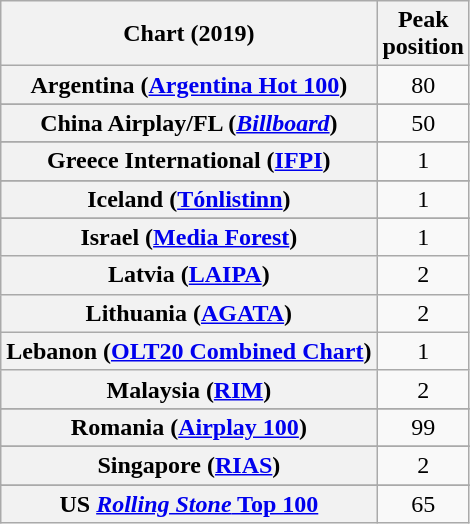<table class="wikitable sortable plainrowheaders" style="text-align:center">
<tr>
<th scope="col">Chart (2019)</th>
<th scope="col">Peak<br> position</th>
</tr>
<tr>
<th scope="row">Argentina (<a href='#'>Argentina Hot 100</a>)</th>
<td>80</td>
</tr>
<tr>
</tr>
<tr>
</tr>
<tr>
</tr>
<tr>
</tr>
<tr>
</tr>
<tr>
</tr>
<tr>
</tr>
<tr>
<th scope="row">China Airplay/FL (<em><a href='#'>Billboard</a></em>)</th>
<td>50</td>
</tr>
<tr>
</tr>
<tr>
</tr>
<tr>
</tr>
<tr>
</tr>
<tr>
</tr>
<tr>
<th scope="row">Greece International (<a href='#'>IFPI</a>)</th>
<td>1</td>
</tr>
<tr>
</tr>
<tr>
</tr>
<tr>
<th scope="row">Iceland (<a href='#'>Tónlistinn</a>)</th>
<td>1</td>
</tr>
<tr>
</tr>
<tr>
</tr>
<tr>
<th scope="row">Israel (<a href='#'>Media Forest</a>)</th>
<td>1</td>
</tr>
<tr>
<th scope="row">Latvia (<a href='#'>LAIPA</a>)</th>
<td>2</td>
</tr>
<tr>
<th scope="row">Lithuania (<a href='#'>AGATA</a>)</th>
<td>2</td>
</tr>
<tr>
<th scope="row">Lebanon (<a href='#'>OLT20 Combined Chart</a>)</th>
<td>1</td>
</tr>
<tr>
<th scope="row">Malaysia (<a href='#'>RIM</a>)</th>
<td>2</td>
</tr>
<tr>
</tr>
<tr>
</tr>
<tr>
</tr>
<tr>
</tr>
<tr>
<th scope="row">Romania (<a href='#'>Airplay 100</a>)</th>
<td>99</td>
</tr>
<tr>
</tr>
<tr>
<th scope="row">Singapore (<a href='#'>RIAS</a>)</th>
<td>2</td>
</tr>
<tr>
</tr>
<tr>
</tr>
<tr>
</tr>
<tr>
</tr>
<tr>
</tr>
<tr>
</tr>
<tr>
</tr>
<tr>
</tr>
<tr>
</tr>
<tr>
</tr>
<tr>
</tr>
<tr>
<th scope="row">US <a href='#'><em>Rolling Stone</em> Top 100</a></th>
<td>65</td>
</tr>
</table>
